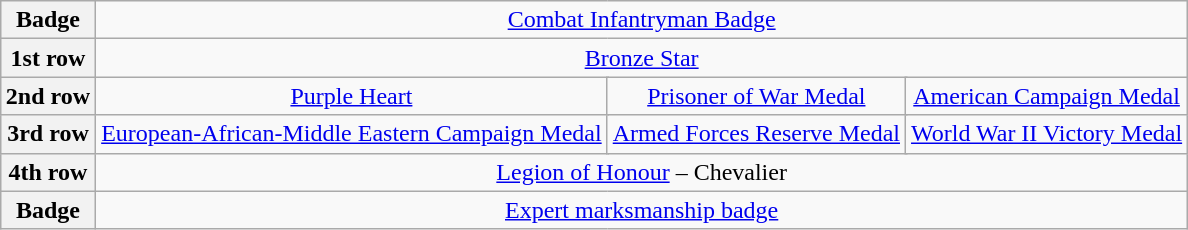<table class="wikitable" style="margin:1em auto; text-align:center;">
<tr>
<th>Badge</th>
<td colspan="12"><a href='#'>Combat Infantryman Badge</a></td>
</tr>
<tr>
<th>1st row</th>
<td colspan="12"><a href='#'>Bronze Star</a> <br></td>
</tr>
<tr>
<th>2nd row</th>
<td colspan="4"><a href='#'>Purple Heart</a></td>
<td colspan="4"><a href='#'>Prisoner of War Medal</a> <br></td>
<td colspan="4"><a href='#'>American Campaign Medal</a></td>
</tr>
<tr>
<th>3rd row</th>
<td colspan="4"><a href='#'>European-African-Middle Eastern Campaign Medal</a> <br></td>
<td colspan="4"><a href='#'>Armed Forces Reserve Medal</a></td>
<td colspan="4"><a href='#'>World War II Victory Medal</a></td>
</tr>
<tr>
<th>4th row</th>
<td colspan="12"><a href='#'>Legion of Honour</a> – Chevalier <br></td>
</tr>
<tr>
<th>Badge</th>
<td colspan="12"><a href='#'>Expert marksmanship badge</a> <br></td>
</tr>
</table>
